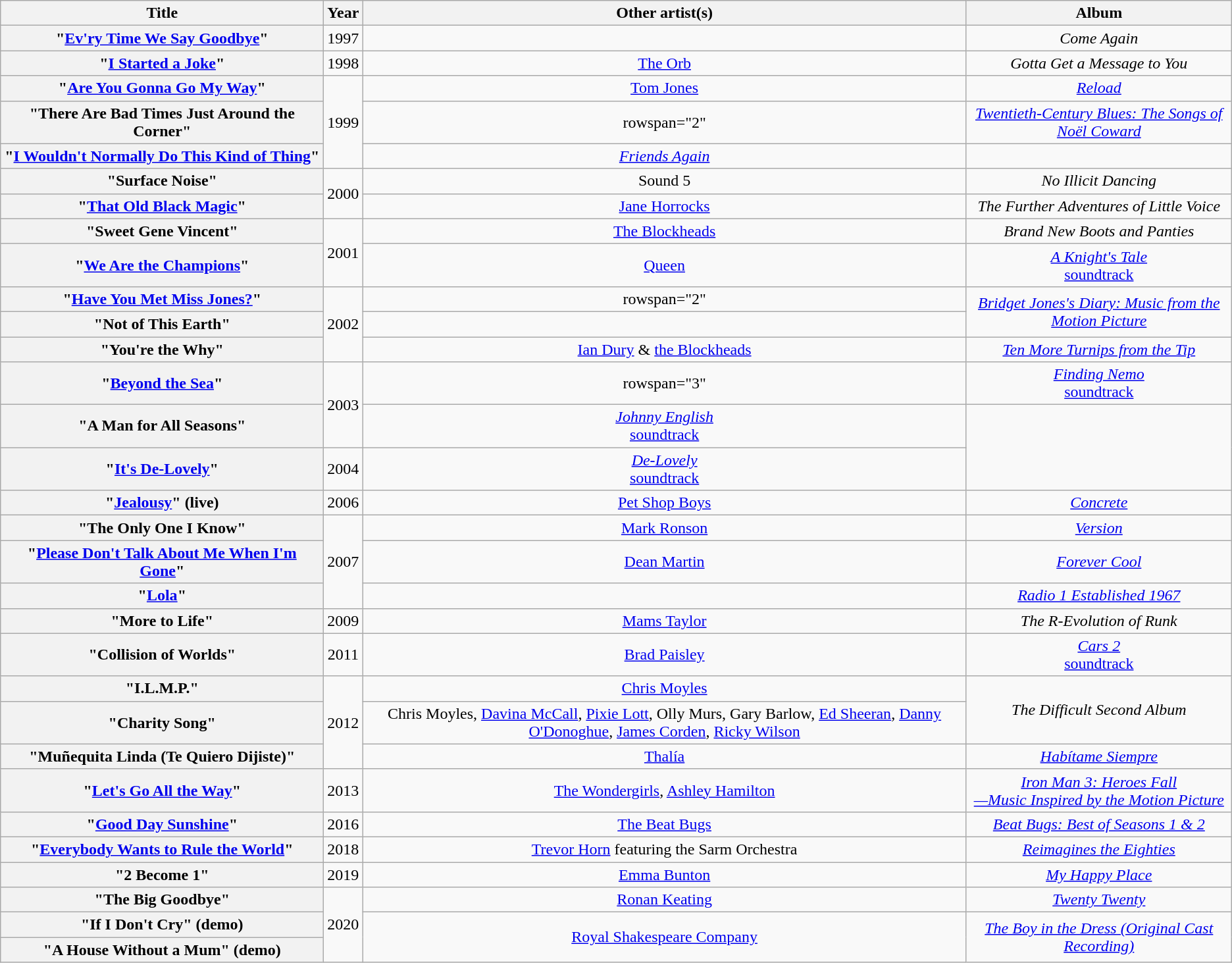<table class="wikitable plainrowheaders" style="text-align:center;" border="1">
<tr>
<th scope="col" style="width:20em;">Title</th>
<th scope="col">Year</th>
<th scope="col">Other artist(s)</th>
<th scope="col">Album</th>
</tr>
<tr>
<th scope="row">"<a href='#'>Ev'ry Time We Say Goodbye</a>"</th>
<td>1997</td>
<td></td>
<td><em>Come Again</em></td>
</tr>
<tr>
<th scope="row">"<a href='#'>I Started a Joke</a>"</th>
<td>1998</td>
<td><a href='#'>The Orb</a></td>
<td><em>Gotta Get a Message to You</em></td>
</tr>
<tr>
<th scope="row">"<a href='#'>Are You Gonna Go My Way</a>"</th>
<td rowspan="3">1999</td>
<td><a href='#'>Tom Jones</a></td>
<td><em><a href='#'>Reload</a></em></td>
</tr>
<tr>
<th scope="row">"There Are Bad Times Just Around the Corner"</th>
<td>rowspan="2" </td>
<td><em><a href='#'>Twentieth-Century Blues: The Songs of Noël Coward</a></em></td>
</tr>
<tr>
<th scope="row">"<a href='#'>I Wouldn't Normally Do This Kind of Thing</a>"</th>
<td><em><a href='#'>Friends Again</a></em></td>
</tr>
<tr>
<th scope="row">"Surface Noise"</th>
<td rowspan="2">2000</td>
<td>Sound 5</td>
<td><em>No Illicit Dancing</em></td>
</tr>
<tr>
<th scope="row">"<a href='#'>That Old Black Magic</a>"</th>
<td><a href='#'>Jane Horrocks</a></td>
<td><em>The Further Adventures of Little Voice</em></td>
</tr>
<tr>
<th scope="row">"Sweet Gene Vincent"</th>
<td rowspan="2">2001</td>
<td><a href='#'>The Blockheads</a></td>
<td><em>Brand New Boots and Panties</em></td>
</tr>
<tr>
<th scope="row">"<a href='#'>We Are the Champions</a>"</th>
<td><a href='#'>Queen</a></td>
<td><a href='#'><em>A Knight's Tale</em> <br>soundtrack</a></td>
</tr>
<tr>
<th scope="row">"<a href='#'>Have You Met Miss Jones?</a>"</th>
<td rowspan="3">2002</td>
<td>rowspan="2" </td>
<td rowspan="2"><em><a href='#'>Bridget Jones's Diary: Music from the Motion Picture</a></em></td>
</tr>
<tr>
<th scope="row">"Not of This Earth"</th>
</tr>
<tr>
<th scope="row">"You're the Why"</th>
<td><a href='#'>Ian Dury</a> & <a href='#'>the Blockheads</a></td>
<td><em><a href='#'>Ten More Turnips from the Tip</a></em></td>
</tr>
<tr>
<th scope="row">"<a href='#'>Beyond the Sea</a>"</th>
<td rowspan="2">2003</td>
<td>rowspan="3" </td>
<td><a href='#'><em>Finding Nemo</em> <br>soundtrack</a></td>
</tr>
<tr>
<th scope="row">"A Man for All Seasons"</th>
<td><a href='#'><em>Johnny English</em> <br>soundtrack</a></td>
</tr>
<tr>
<th scope="row">"<a href='#'>It's De-Lovely</a>"</th>
<td>2004</td>
<td><a href='#'><em>De-Lovely</em> <br>soundtrack</a></td>
</tr>
<tr>
<th scope="row">"<a href='#'>Jealousy</a>" (live)</th>
<td>2006</td>
<td><a href='#'>Pet Shop Boys</a></td>
<td><em><a href='#'>Concrete</a></em></td>
</tr>
<tr>
<th scope="row">"The Only One I Know"</th>
<td rowspan="3">2007</td>
<td><a href='#'>Mark Ronson</a></td>
<td><em><a href='#'>Version</a></em></td>
</tr>
<tr>
<th scope="row">"<a href='#'>Please Don't Talk About Me When I'm Gone</a>"</th>
<td><a href='#'>Dean Martin</a></td>
<td><em><a href='#'>Forever Cool</a></em></td>
</tr>
<tr>
<th scope="row">"<a href='#'>Lola</a>"</th>
<td></td>
<td><em><a href='#'>Radio 1 Established 1967</a></em></td>
</tr>
<tr>
<th scope="row">"More to Life"</th>
<td>2009</td>
<td><a href='#'>Mams Taylor</a></td>
<td><em>The R-Evolution of Runk</em></td>
</tr>
<tr>
<th scope="row">"Collision of Worlds"</th>
<td>2011</td>
<td><a href='#'>Brad Paisley</a></td>
<td><a href='#'><em>Cars 2</em> <br>soundtrack</a></td>
</tr>
<tr>
<th scope="row">"I.L.M.P."</th>
<td rowspan="3">2012</td>
<td><a href='#'>Chris Moyles</a></td>
<td rowspan="2"><em>The Difficult Second Album</em></td>
</tr>
<tr>
<th scope="row">"Charity Song"</th>
<td>Chris Moyles, <a href='#'>Davina McCall</a>, <a href='#'>Pixie Lott</a>, Olly Murs, Gary Barlow, <a href='#'>Ed Sheeran</a>, <a href='#'>Danny O'Donoghue</a>, <a href='#'>James Corden</a>, <a href='#'>Ricky Wilson</a></td>
</tr>
<tr>
<th scope="row">"Muñequita Linda (Te Quiero Dijiste)"</th>
<td><a href='#'>Thalía</a></td>
<td><em><a href='#'>Habítame Siempre</a></em></td>
</tr>
<tr>
<th scope="row">"<a href='#'>Let's Go All the Way</a>"</th>
<td>2013</td>
<td><a href='#'>The Wondergirls</a>, <a href='#'>Ashley Hamilton</a></td>
<td><em><a href='#'>Iron Man 3: Heroes Fall <br>—Music Inspired by the Motion Picture</a></em></td>
</tr>
<tr>
<th scope="row">"<a href='#'>Good Day Sunshine</a>"</th>
<td>2016</td>
<td><a href='#'>The Beat Bugs</a></td>
<td><em><a href='#'>Beat Bugs: Best of Seasons 1 & 2</a></em></td>
</tr>
<tr>
<th scope="row">"<a href='#'>Everybody Wants to Rule the World</a>"</th>
<td>2018</td>
<td><a href='#'>Trevor Horn</a> featuring the Sarm Orchestra</td>
<td><em><a href='#'>Reimagines the Eighties</a></em></td>
</tr>
<tr>
<th scope="row">"2 Become 1"</th>
<td>2019</td>
<td><a href='#'>Emma Bunton</a></td>
<td><em><a href='#'>My Happy Place</a></em></td>
</tr>
<tr>
<th scope="row">"The Big Goodbye"</th>
<td rowspan="3">2020</td>
<td><a href='#'>Ronan Keating</a></td>
<td><em><a href='#'>Twenty Twenty</a></em></td>
</tr>
<tr>
<th scope="row">"If I Don't Cry" (demo)</th>
<td rowspan="2"><a href='#'>Royal Shakespeare Company</a></td>
<td rowspan="2"><em><a href='#'>The Boy in the Dress (Original Cast Recording)</a></em></td>
</tr>
<tr>
<th scope="row">"A House Without a Mum" (demo)</th>
</tr>
</table>
